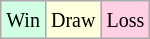<table class="wikitable">
<tr>
<td style="background-color: #d0ffe3;"><small>Win</small></td>
<td style="background-color: #ffffdd;"><small>Draw</small></td>
<td style="background-color: #ffd0e3;"><small>Loss</small></td>
</tr>
</table>
